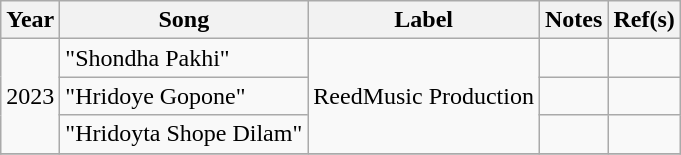<table class="wikitable">
<tr>
<th>Year</th>
<th>Song</th>
<th>Label</th>
<th>Notes</th>
<th>Ref(s)</th>
</tr>
<tr>
<td rowspan="3">2023</td>
<td>"Shondha Pakhi"</td>
<td rowspan="3">ReedMusic Production</td>
<td></td>
<td></td>
</tr>
<tr>
<td>"Hridoye Gopone"</td>
<td></td>
<td></td>
</tr>
<tr>
<td>"Hridoyta Shope Dilam"</td>
<td></td>
<td></td>
</tr>
<tr>
</tr>
</table>
